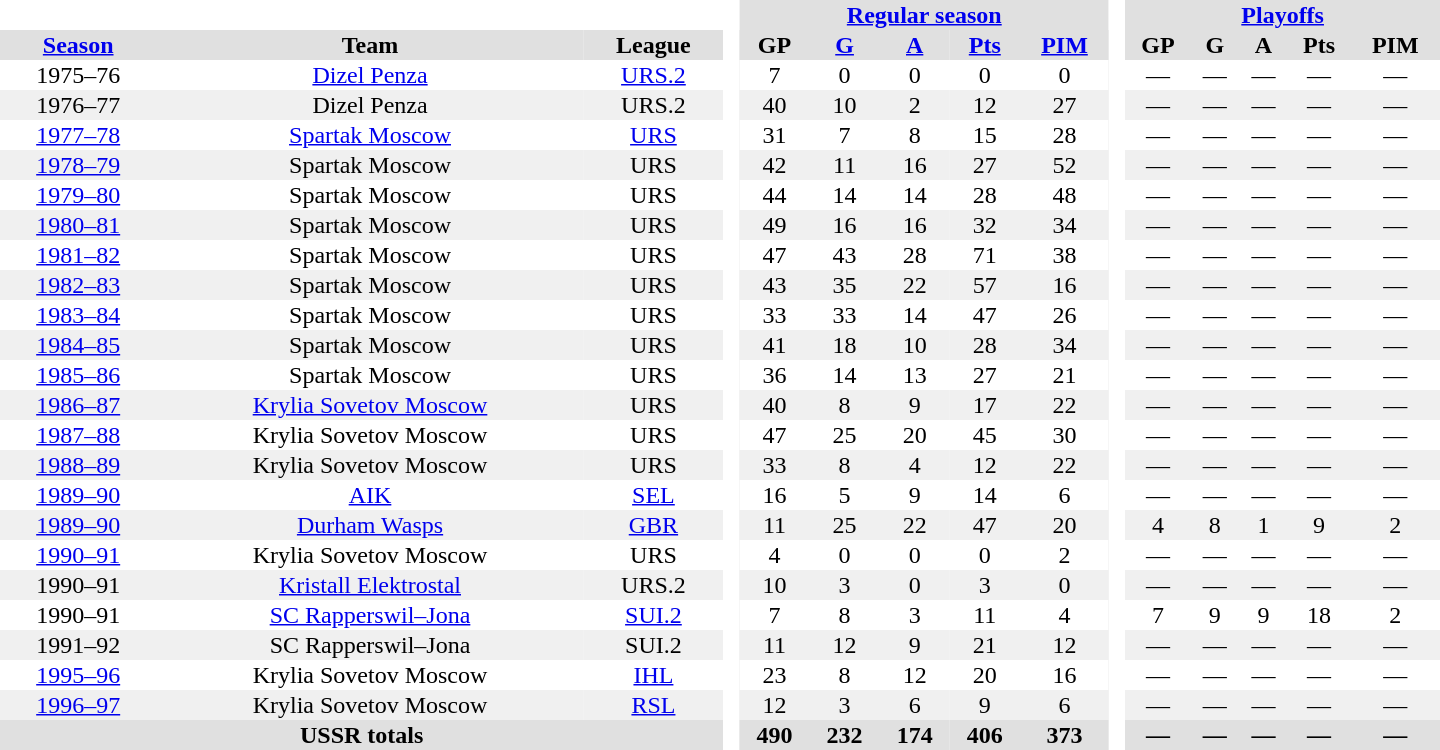<table border="0" cellpadding="1" cellspacing="0" style="text-align:center; width:60em">
<tr bgcolor="#e0e0e0">
<th colspan="3" bgcolor="#ffffff"> </th>
<th rowspan="99" bgcolor="#ffffff"> </th>
<th colspan="5"><a href='#'>Regular season</a></th>
<th rowspan="99" bgcolor="#ffffff"> </th>
<th colspan="5"><a href='#'>Playoffs</a></th>
</tr>
<tr bgcolor="#e0e0e0">
<th><a href='#'>Season</a></th>
<th>Team</th>
<th>League</th>
<th>GP</th>
<th><a href='#'>G</a></th>
<th><a href='#'>A</a></th>
<th><a href='#'>Pts</a></th>
<th><a href='#'>PIM</a></th>
<th>GP</th>
<th>G</th>
<th>A</th>
<th>Pts</th>
<th>PIM</th>
</tr>
<tr>
<td>1975–76</td>
<td><a href='#'>Dizel Penza</a></td>
<td><a href='#'>URS.2</a></td>
<td>7</td>
<td>0</td>
<td>0</td>
<td>0</td>
<td>0</td>
<td>—</td>
<td>—</td>
<td>—</td>
<td>—</td>
<td>—</td>
</tr>
<tr bgcolor="#f0f0f0">
<td>1976–77</td>
<td>Dizel Penza</td>
<td>URS.2</td>
<td>40</td>
<td>10</td>
<td>2</td>
<td>12</td>
<td>27</td>
<td>—</td>
<td>—</td>
<td>—</td>
<td>—</td>
<td>—</td>
</tr>
<tr>
<td><a href='#'>1977–78</a></td>
<td><a href='#'>Spartak Moscow</a></td>
<td><a href='#'>URS</a></td>
<td>31</td>
<td>7</td>
<td>8</td>
<td>15</td>
<td>28</td>
<td>—</td>
<td>—</td>
<td>—</td>
<td>—</td>
<td>—</td>
</tr>
<tr bgcolor="#f0f0f0">
<td><a href='#'>1978–79</a></td>
<td>Spartak Moscow</td>
<td>URS</td>
<td>42</td>
<td>11</td>
<td>16</td>
<td>27</td>
<td>52</td>
<td>—</td>
<td>—</td>
<td>—</td>
<td>—</td>
<td>—</td>
</tr>
<tr>
<td><a href='#'>1979–80</a></td>
<td>Spartak Moscow</td>
<td>URS</td>
<td>44</td>
<td>14</td>
<td>14</td>
<td>28</td>
<td>48</td>
<td>—</td>
<td>—</td>
<td>—</td>
<td>—</td>
<td>—</td>
</tr>
<tr bgcolor="#f0f0f0">
<td><a href='#'>1980–81</a></td>
<td>Spartak Moscow</td>
<td>URS</td>
<td>49</td>
<td>16</td>
<td>16</td>
<td>32</td>
<td>34</td>
<td>—</td>
<td>—</td>
<td>—</td>
<td>—</td>
<td>—</td>
</tr>
<tr>
<td><a href='#'>1981–82</a></td>
<td>Spartak Moscow</td>
<td>URS</td>
<td>47</td>
<td>43</td>
<td>28</td>
<td>71</td>
<td>38</td>
<td>—</td>
<td>—</td>
<td>—</td>
<td>—</td>
<td>—</td>
</tr>
<tr bgcolor="#f0f0f0">
<td><a href='#'>1982–83</a></td>
<td>Spartak Moscow</td>
<td>URS</td>
<td>43</td>
<td>35</td>
<td>22</td>
<td>57</td>
<td>16</td>
<td>—</td>
<td>—</td>
<td>—</td>
<td>—</td>
<td>—</td>
</tr>
<tr>
<td><a href='#'>1983–84</a></td>
<td>Spartak Moscow</td>
<td>URS</td>
<td>33</td>
<td>33</td>
<td>14</td>
<td>47</td>
<td>26</td>
<td>—</td>
<td>—</td>
<td>—</td>
<td>—</td>
<td>—</td>
</tr>
<tr bgcolor="#f0f0f0">
<td><a href='#'>1984–85</a></td>
<td>Spartak Moscow</td>
<td>URS</td>
<td>41</td>
<td>18</td>
<td>10</td>
<td>28</td>
<td>34</td>
<td>—</td>
<td>—</td>
<td>—</td>
<td>—</td>
<td>—</td>
</tr>
<tr>
<td><a href='#'>1985–86</a></td>
<td>Spartak Moscow</td>
<td>URS</td>
<td>36</td>
<td>14</td>
<td>13</td>
<td>27</td>
<td>21</td>
<td>—</td>
<td>—</td>
<td>—</td>
<td>—</td>
<td>—</td>
</tr>
<tr bgcolor="#f0f0f0">
<td><a href='#'>1986–87</a></td>
<td><a href='#'>Krylia Sovetov Moscow</a></td>
<td>URS</td>
<td>40</td>
<td>8</td>
<td>9</td>
<td>17</td>
<td>22</td>
<td>—</td>
<td>—</td>
<td>—</td>
<td>—</td>
<td>—</td>
</tr>
<tr>
<td><a href='#'>1987–88</a></td>
<td>Krylia Sovetov Moscow</td>
<td>URS</td>
<td>47</td>
<td>25</td>
<td>20</td>
<td>45</td>
<td>30</td>
<td>—</td>
<td>—</td>
<td>—</td>
<td>—</td>
<td>—</td>
</tr>
<tr bgcolor="#f0f0f0">
<td><a href='#'>1988–89</a></td>
<td>Krylia Sovetov Moscow</td>
<td>URS</td>
<td>33</td>
<td>8</td>
<td>4</td>
<td>12</td>
<td>22</td>
<td>—</td>
<td>—</td>
<td>—</td>
<td>—</td>
<td>—</td>
</tr>
<tr>
<td><a href='#'>1989–90</a></td>
<td><a href='#'>AIK</a></td>
<td><a href='#'>SEL</a></td>
<td>16</td>
<td>5</td>
<td>9</td>
<td>14</td>
<td>6</td>
<td>—</td>
<td>—</td>
<td>—</td>
<td>—</td>
<td>—</td>
</tr>
<tr bgcolor="#f0f0f0">
<td><a href='#'>1989–90</a></td>
<td><a href='#'>Durham Wasps</a></td>
<td><a href='#'>GBR</a></td>
<td>11</td>
<td>25</td>
<td>22</td>
<td>47</td>
<td>20</td>
<td>4</td>
<td>8</td>
<td>1</td>
<td>9</td>
<td>2</td>
</tr>
<tr>
<td><a href='#'>1990–91</a></td>
<td>Krylia Sovetov Moscow</td>
<td>URS</td>
<td>4</td>
<td>0</td>
<td>0</td>
<td>0</td>
<td>2</td>
<td>—</td>
<td>—</td>
<td>—</td>
<td>—</td>
<td>—</td>
</tr>
<tr bgcolor="#f0f0f0">
<td>1990–91</td>
<td><a href='#'>Kristall Elektrostal</a></td>
<td>URS.2</td>
<td>10</td>
<td>3</td>
<td>0</td>
<td>3</td>
<td>0</td>
<td>—</td>
<td>—</td>
<td>—</td>
<td>—</td>
<td>—</td>
</tr>
<tr>
<td>1990–91</td>
<td><a href='#'>SC Rapperswil–Jona</a></td>
<td><a href='#'>SUI.2</a></td>
<td>7</td>
<td>8</td>
<td>3</td>
<td>11</td>
<td>4</td>
<td>7</td>
<td>9</td>
<td>9</td>
<td>18</td>
<td>2</td>
</tr>
<tr bgcolor="#f0f0f0">
<td>1991–92</td>
<td>SC Rapperswil–Jona</td>
<td>SUI.2</td>
<td>11</td>
<td>12</td>
<td>9</td>
<td>21</td>
<td>12</td>
<td>—</td>
<td>—</td>
<td>—</td>
<td>—</td>
<td>—</td>
</tr>
<tr>
<td><a href='#'>1995–96</a></td>
<td>Krylia Sovetov Moscow</td>
<td><a href='#'>IHL</a></td>
<td>23</td>
<td>8</td>
<td>12</td>
<td>20</td>
<td>16</td>
<td>—</td>
<td>—</td>
<td>—</td>
<td>—</td>
<td>—</td>
</tr>
<tr bgcolor="#f0f0f0">
<td><a href='#'>1996–97</a></td>
<td>Krylia Sovetov Moscow</td>
<td><a href='#'>RSL</a></td>
<td>12</td>
<td>3</td>
<td>6</td>
<td>9</td>
<td>6</td>
<td>—</td>
<td>—</td>
<td>—</td>
<td>—</td>
<td>—</td>
</tr>
<tr bgcolor="#e0e0e0">
<th colspan="3">USSR totals</th>
<th>490</th>
<th>232</th>
<th>174</th>
<th>406</th>
<th>373</th>
<th>—</th>
<th>—</th>
<th>—</th>
<th>—</th>
<th>—</th>
</tr>
</table>
